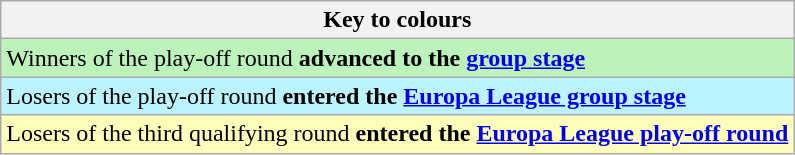<table class="wikitable">
<tr>
<th>Key to colours</th>
</tr>
<tr bgcolor=#BBF3BB>
<td>Winners of the play-off round <strong>advanced to the <a href='#'>group stage</a></strong></td>
</tr>
<tr bgcolor=#BBF3FF>
<td>Losers of the play-off round <strong>entered the <a href='#'>Europa League group stage</a></strong></td>
</tr>
<tr bgcolor=#FFFFBB>
<td>Losers of the third qualifying round <strong>entered the <a href='#'>Europa League play-off round</a></strong></td>
</tr>
</table>
